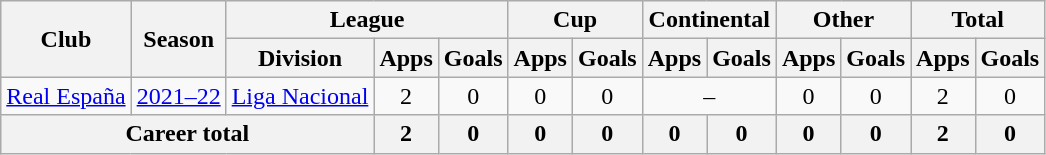<table class="wikitable" style="text-align: center">
<tr>
<th rowspan="2">Club</th>
<th rowspan="2">Season</th>
<th colspan="3">League</th>
<th colspan="2">Cup</th>
<th colspan="2">Continental</th>
<th colspan="2">Other</th>
<th colspan="2">Total</th>
</tr>
<tr>
<th>Division</th>
<th>Apps</th>
<th>Goals</th>
<th>Apps</th>
<th>Goals</th>
<th>Apps</th>
<th>Goals</th>
<th>Apps</th>
<th>Goals</th>
<th>Apps</th>
<th>Goals</th>
</tr>
<tr>
<td><a href='#'>Real España</a></td>
<td><a href='#'>2021–22</a></td>
<td><a href='#'>Liga Nacional</a></td>
<td>2</td>
<td>0</td>
<td>0</td>
<td>0</td>
<td colspan="2">–</td>
<td>0</td>
<td>0</td>
<td>2</td>
<td>0</td>
</tr>
<tr>
<th colspan=3>Career total</th>
<th>2</th>
<th>0</th>
<th>0</th>
<th>0</th>
<th>0</th>
<th>0</th>
<th>0</th>
<th>0</th>
<th>2</th>
<th>0</th>
</tr>
</table>
